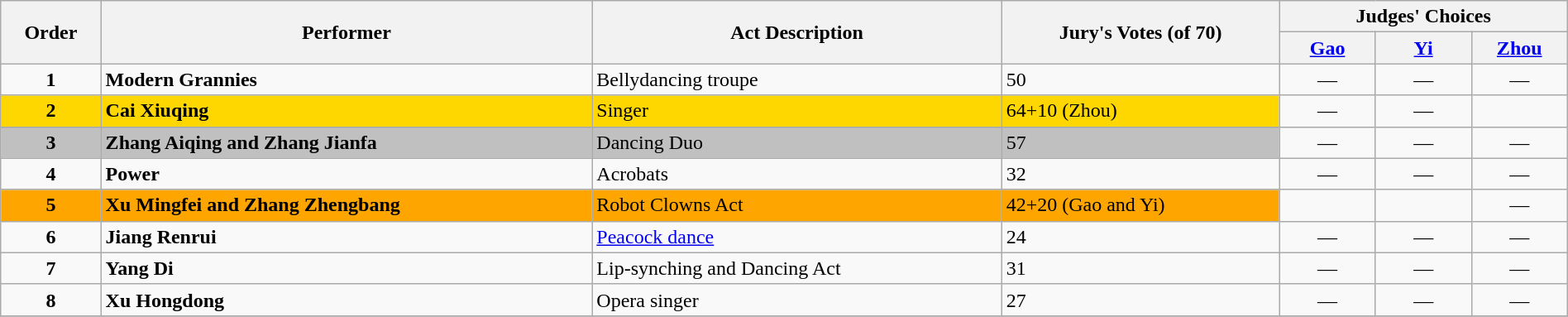<table class="wikitable" style="width:100%;">
<tr>
<th rowspan=2>Order</th>
<th rowspan=2>Performer</th>
<th rowspan=2>Act Description</th>
<th rowspan=2>Jury's Votes (of 70)</th>
<th colspan=3>Judges' Choices</th>
</tr>
<tr>
<th width="70"><a href='#'>Gao</a></th>
<th width="70"><a href='#'>Yi</a></th>
<th width="70"><a href='#'>Zhou</a></th>
</tr>
<tr>
<td align="center"><strong>1</strong></td>
<td><strong>Modern Grannies</strong></td>
<td>Bellydancing troupe</td>
<td>50</td>
<td align="center">—</td>
<td align="center">—</td>
<td align="center">—</td>
</tr>
<tr>
<td style="background: gold" align="center"><strong>2</strong></td>
<td style="background: gold"><strong>Cai Xiuqing</strong></td>
<td style="background: gold">Singer</td>
<td style="background: gold">64+10 (Zhou)</td>
<td align="center">—</td>
<td align="center">—</td>
<td align="center"></td>
</tr>
<tr>
<td style="background: silver" align="center"><strong>3</strong></td>
<td style="background: silver"><strong>Zhang Aiqing and Zhang Jianfa</strong></td>
<td style="background: silver">Dancing Duo</td>
<td style="background: silver">57</td>
<td align="center">—</td>
<td align="center">—</td>
<td align="center">—</td>
</tr>
<tr>
<td align="center"><strong>4</strong></td>
<td><strong>Power</strong></td>
<td>Acrobats</td>
<td>32</td>
<td align="center">—</td>
<td align="center">—</td>
<td align="center">—</td>
</tr>
<tr>
<td style="background: orange" align="center"><strong>5</strong></td>
<td style="background: orange"><strong>Xu Mingfei and Zhang Zhengbang</strong></td>
<td style="background: orange">Robot Clowns Act</td>
<td style="background: orange">42+20 (Gao and Yi)</td>
<td align="center"></td>
<td align="center"></td>
<td align="center">—</td>
</tr>
<tr>
<td align="center"><strong>6</strong></td>
<td><strong>Jiang Renrui</strong></td>
<td><a href='#'>Peacock dance</a></td>
<td>24</td>
<td align="center">—</td>
<td align="center">—</td>
<td align="center">—</td>
</tr>
<tr>
<td align="center"><strong>7</strong></td>
<td><strong>Yang Di</strong></td>
<td>Lip-synching and Dancing Act</td>
<td>31</td>
<td align="center">—</td>
<td align="center">—</td>
<td align="center">—</td>
</tr>
<tr>
<td align="center"><strong>8</strong></td>
<td><strong>Xu Hongdong</strong></td>
<td>Opera singer</td>
<td>27</td>
<td align="center">—</td>
<td align="center">—</td>
<td align="center">—</td>
</tr>
<tr>
</tr>
</table>
